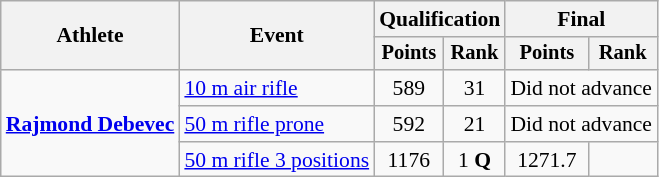<table class="wikitable" style="font-size:90%">
<tr>
<th rowspan="2">Athlete</th>
<th rowspan="2">Event</th>
<th colspan=2>Qualification</th>
<th colspan=2>Final</th>
</tr>
<tr style="font-size:95%">
<th>Points</th>
<th>Rank</th>
<th>Points</th>
<th>Rank</th>
</tr>
<tr align=center>
<td align=left rowspan=3><strong><a href='#'>Rajmond Debevec</a></strong></td>
<td align=left><a href='#'>10 m air rifle</a></td>
<td>589</td>
<td>31</td>
<td colspan=2>Did not advance</td>
</tr>
<tr align=center>
<td align=left><a href='#'>50 m rifle prone</a></td>
<td>592</td>
<td>21</td>
<td colspan=2>Did not advance</td>
</tr>
<tr align=center>
<td align=left><a href='#'>50 m rifle 3 positions</a></td>
<td>1176</td>
<td>1 <strong>Q</strong></td>
<td>1271.7</td>
<td></td>
</tr>
</table>
